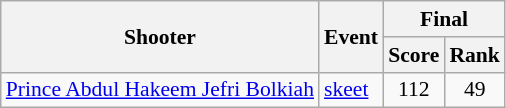<table class=wikitable style="font-size:90%">
<tr>
<th rowspan=2>Shooter</th>
<th rowspan=2>Event</th>
<th colspan=2>Final</th>
</tr>
<tr>
<th>Score</th>
<th>Rank</th>
</tr>
<tr>
<td><a href='#'>Prince Abdul Hakeem Jefri Bolkiah</a></td>
<td align=left rowspan=3><a href='#'>skeet</a></td>
<td align=center>112</td>
<td align=center>49</td>
</tr>
</table>
